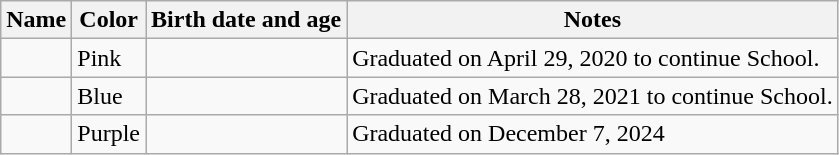<table class="wikitable">
<tr>
<th>Name</th>
<th>Color</th>
<th>Birth date and age</th>
<th>Notes</th>
</tr>
<tr>
<td></td>
<td> Pink</td>
<td></td>
<td>Graduated on April 29, 2020 to continue School.</td>
</tr>
<tr>
<td></td>
<td> Blue</td>
<td></td>
<td>Graduated on March 28, 2021 to continue School.</td>
</tr>
<tr>
<td></td>
<td> Purple</td>
<td></td>
<td>Graduated on December 7, 2024</td>
</tr>
</table>
